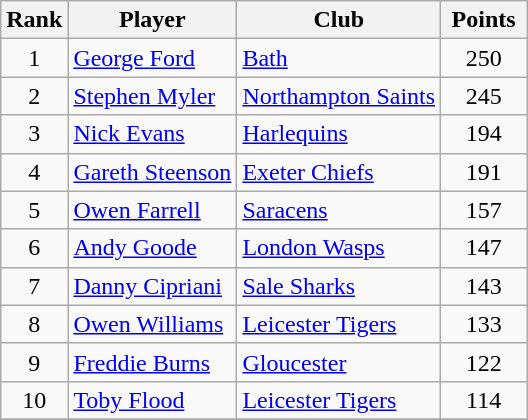<table class="wikitable" style="text-align:center">
<tr>
<th>Rank</th>
<th>Player</th>
<th>Club</th>
<th style="width:50px;">Points</th>
</tr>
<tr>
<td>1</td>
<td align=left> <a href='#'>George Ford</a></td>
<td align=left><a href='#'>Bath</a></td>
<td>250</td>
</tr>
<tr>
<td>2</td>
<td align=left> <a href='#'>Stephen Myler</a></td>
<td align=left><a href='#'>Northampton Saints</a></td>
<td>245</td>
</tr>
<tr>
<td>3</td>
<td align=left> <a href='#'>Nick Evans</a></td>
<td align=left><a href='#'>Harlequins</a></td>
<td>194</td>
</tr>
<tr>
<td>4</td>
<td align=left> <a href='#'>Gareth Steenson</a></td>
<td align=left><a href='#'>Exeter Chiefs</a></td>
<td>191</td>
</tr>
<tr>
<td>5</td>
<td align=left> <a href='#'>Owen Farrell</a></td>
<td align=left><a href='#'>Saracens</a></td>
<td>157</td>
</tr>
<tr>
<td>6</td>
<td align=left> <a href='#'>Andy Goode</a></td>
<td align=left><a href='#'>London Wasps</a></td>
<td>147</td>
</tr>
<tr>
<td>7</td>
<td align=left> <a href='#'>Danny Cipriani</a></td>
<td align=left><a href='#'>Sale Sharks</a></td>
<td>143</td>
</tr>
<tr>
<td>8</td>
<td align=left> <a href='#'>Owen Williams</a></td>
<td align=left><a href='#'>Leicester Tigers</a></td>
<td>133</td>
</tr>
<tr>
<td>9</td>
<td align=left> <a href='#'>Freddie Burns</a></td>
<td align=left><a href='#'>Gloucester</a></td>
<td>122</td>
</tr>
<tr>
<td>10</td>
<td align=left> <a href='#'>Toby Flood</a></td>
<td align=left><a href='#'>Leicester Tigers</a></td>
<td>114</td>
</tr>
<tr>
</tr>
</table>
